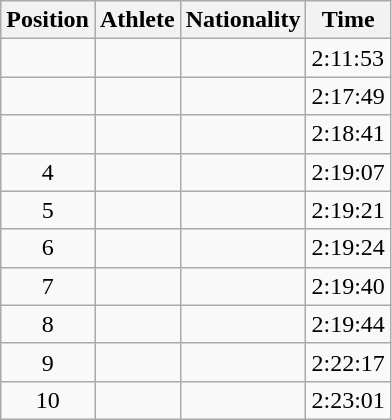<table class="wikitable sortable">
<tr>
<th scope="col">Position</th>
<th scope="col">Athlete</th>
<th scope="col">Nationality</th>
<th scope="col">Time</th>
</tr>
<tr>
<td style="text-align:center"></td>
<td></td>
<td></td>
<td>2:11:53 <strong></strong></td>
</tr>
<tr>
<td style="text-align:center"></td>
<td></td>
<td></td>
<td>2:17:49</td>
</tr>
<tr>
<td style="text-align:center"></td>
<td></td>
<td></td>
<td>2:18:41</td>
</tr>
<tr>
<td style="text-align:center">4</td>
<td></td>
<td></td>
<td>2:19:07</td>
</tr>
<tr>
<td style="text-align:center">5</td>
<td></td>
<td></td>
<td>2:19:21</td>
</tr>
<tr>
<td style="text-align:center">6</td>
<td></td>
<td></td>
<td>2:19:24</td>
</tr>
<tr>
<td style="text-align:center">7</td>
<td></td>
<td></td>
<td>2:19:40</td>
</tr>
<tr>
<td style="text-align:center">8</td>
<td></td>
<td></td>
<td>2:19:44</td>
</tr>
<tr>
<td style="text-align:center">9</td>
<td></td>
<td></td>
<td>2:22:17</td>
</tr>
<tr>
<td style="text-align:center">10</td>
<td></td>
<td></td>
<td>2:23:01</td>
</tr>
</table>
